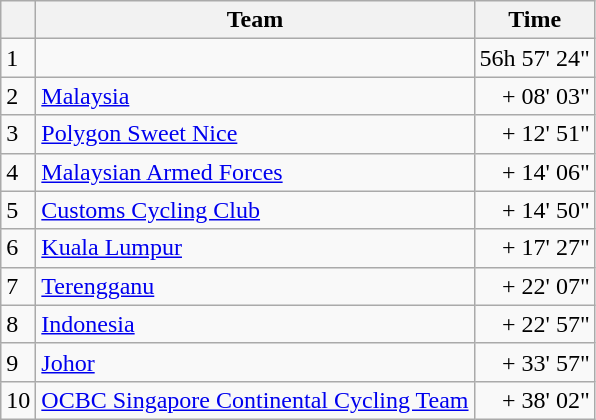<table class=wikitable>
<tr>
<th></th>
<th>Team</th>
<th>Time</th>
</tr>
<tr>
<td>1</td>
<td></td>
<td align=right>56h 57' 24"</td>
</tr>
<tr>
<td>2</td>
<td><a href='#'>Malaysia</a></td>
<td align=right>+ 08' 03"</td>
</tr>
<tr>
<td>3</td>
<td><a href='#'>Polygon Sweet Nice</a></td>
<td align=right>+ 12' 51"</td>
</tr>
<tr>
<td>4</td>
<td><a href='#'>Malaysian Armed Forces</a></td>
<td align=right>+ 14' 06"</td>
</tr>
<tr>
<td>5</td>
<td><a href='#'>Customs Cycling Club</a></td>
<td align=right>+ 14' 50"</td>
</tr>
<tr>
<td>6</td>
<td><a href='#'>Kuala Lumpur</a></td>
<td align=right>+ 17' 27"</td>
</tr>
<tr>
<td>7</td>
<td><a href='#'>Terengganu</a></td>
<td align=right>+ 22' 07"</td>
</tr>
<tr>
<td>8</td>
<td><a href='#'>Indonesia</a></td>
<td align=right>+ 22' 57"</td>
</tr>
<tr>
<td>9</td>
<td><a href='#'>Johor</a></td>
<td align=right>+ 33' 57"</td>
</tr>
<tr>
<td>10</td>
<td><a href='#'>OCBC Singapore Continental Cycling Team</a></td>
<td align=right>+ 38' 02"</td>
</tr>
</table>
